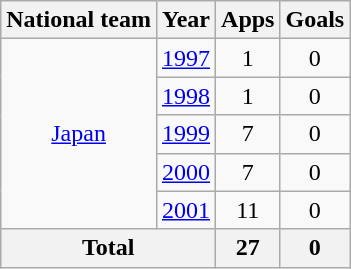<table class="wikitable" style="text-align:center">
<tr>
<th>National team</th>
<th>Year</th>
<th>Apps</th>
<th>Goals</th>
</tr>
<tr>
<td rowspan="5"><a href='#'>Japan</a></td>
<td><a href='#'>1997</a></td>
<td>1</td>
<td>0</td>
</tr>
<tr>
<td><a href='#'>1998</a></td>
<td>1</td>
<td>0</td>
</tr>
<tr>
<td><a href='#'>1999</a></td>
<td>7</td>
<td>0</td>
</tr>
<tr>
<td><a href='#'>2000</a></td>
<td>7</td>
<td>0</td>
</tr>
<tr>
<td><a href='#'>2001</a></td>
<td>11</td>
<td>0</td>
</tr>
<tr>
<th colspan="2">Total</th>
<th>27</th>
<th>0</th>
</tr>
</table>
